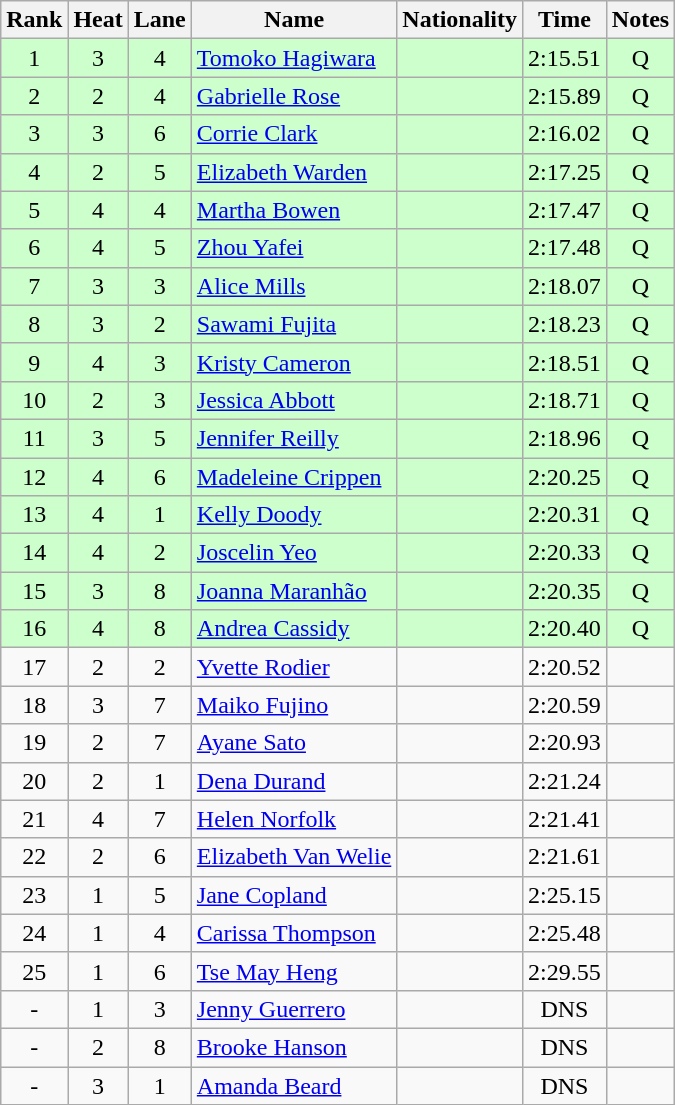<table class="wikitable sortable" style="text-align:center">
<tr>
<th>Rank</th>
<th>Heat</th>
<th>Lane</th>
<th>Name</th>
<th>Nationality</th>
<th>Time</th>
<th>Notes</th>
</tr>
<tr bgcolor=ccffcc>
<td>1</td>
<td>3</td>
<td>4</td>
<td align=left><a href='#'>Tomoko Hagiwara</a></td>
<td align=left></td>
<td>2:15.51</td>
<td>Q</td>
</tr>
<tr bgcolor=ccffcc>
<td>2</td>
<td>2</td>
<td>4</td>
<td align=left><a href='#'>Gabrielle Rose</a></td>
<td align=left></td>
<td>2:15.89</td>
<td>Q</td>
</tr>
<tr bgcolor=ccffcc>
<td>3</td>
<td>3</td>
<td>6</td>
<td align=left><a href='#'>Corrie Clark</a></td>
<td align=left></td>
<td>2:16.02</td>
<td>Q</td>
</tr>
<tr bgcolor=ccffcc>
<td>4</td>
<td>2</td>
<td>5</td>
<td align=left><a href='#'>Elizabeth Warden</a></td>
<td align=left></td>
<td>2:17.25</td>
<td>Q</td>
</tr>
<tr bgcolor=ccffcc>
<td>5</td>
<td>4</td>
<td>4</td>
<td align=left><a href='#'>Martha Bowen</a></td>
<td align=left></td>
<td>2:17.47</td>
<td>Q</td>
</tr>
<tr bgcolor=ccffcc>
<td>6</td>
<td>4</td>
<td>5</td>
<td align=left><a href='#'>Zhou Yafei</a></td>
<td align=left></td>
<td>2:17.48</td>
<td>Q</td>
</tr>
<tr bgcolor=ccffcc>
<td>7</td>
<td>3</td>
<td>3</td>
<td align=left><a href='#'>Alice Mills</a></td>
<td align=left></td>
<td>2:18.07</td>
<td>Q</td>
</tr>
<tr bgcolor=ccffcc>
<td>8</td>
<td>3</td>
<td>2</td>
<td align=left><a href='#'>Sawami Fujita</a></td>
<td align=left></td>
<td>2:18.23</td>
<td>Q</td>
</tr>
<tr bgcolor=ccffcc>
<td>9</td>
<td>4</td>
<td>3</td>
<td align=left><a href='#'>Kristy Cameron</a></td>
<td align=left></td>
<td>2:18.51</td>
<td>Q</td>
</tr>
<tr bgcolor=ccffcc>
<td>10</td>
<td>2</td>
<td>3</td>
<td align=left><a href='#'>Jessica Abbott</a></td>
<td align=left></td>
<td>2:18.71</td>
<td>Q</td>
</tr>
<tr bgcolor=ccffcc>
<td>11</td>
<td>3</td>
<td>5</td>
<td align=left><a href='#'>Jennifer Reilly</a></td>
<td align=left></td>
<td>2:18.96</td>
<td>Q</td>
</tr>
<tr bgcolor=ccffcc>
<td>12</td>
<td>4</td>
<td>6</td>
<td align=left><a href='#'>Madeleine Crippen</a></td>
<td align=left></td>
<td>2:20.25</td>
<td>Q</td>
</tr>
<tr bgcolor=ccffcc>
<td>13</td>
<td>4</td>
<td>1</td>
<td align=left><a href='#'>Kelly Doody</a></td>
<td align=left></td>
<td>2:20.31</td>
<td>Q</td>
</tr>
<tr bgcolor=ccffcc>
<td>14</td>
<td>4</td>
<td>2</td>
<td align=left><a href='#'>Joscelin Yeo</a></td>
<td align=left></td>
<td>2:20.33</td>
<td>Q</td>
</tr>
<tr bgcolor=ccffcc>
<td>15</td>
<td>3</td>
<td>8</td>
<td align=left><a href='#'>Joanna Maranhão</a></td>
<td align=left></td>
<td>2:20.35</td>
<td>Q</td>
</tr>
<tr bgcolor=ccffcc>
<td>16</td>
<td>4</td>
<td>8</td>
<td align=left><a href='#'>Andrea Cassidy</a></td>
<td align=left></td>
<td>2:20.40</td>
<td>Q</td>
</tr>
<tr>
<td>17</td>
<td>2</td>
<td>2</td>
<td align=left><a href='#'>Yvette Rodier</a></td>
<td align=left></td>
<td>2:20.52</td>
<td></td>
</tr>
<tr>
<td>18</td>
<td>3</td>
<td>7</td>
<td align=left><a href='#'>Maiko Fujino</a></td>
<td align=left></td>
<td>2:20.59</td>
<td></td>
</tr>
<tr>
<td>19</td>
<td>2</td>
<td>7</td>
<td align=left><a href='#'>Ayane Sato</a></td>
<td align=left></td>
<td>2:20.93</td>
<td></td>
</tr>
<tr>
<td>20</td>
<td>2</td>
<td>1</td>
<td align=left><a href='#'>Dena Durand</a></td>
<td align=left></td>
<td>2:21.24</td>
<td></td>
</tr>
<tr>
<td>21</td>
<td>4</td>
<td>7</td>
<td align=left><a href='#'>Helen Norfolk</a></td>
<td align=left></td>
<td>2:21.41</td>
<td></td>
</tr>
<tr>
<td>22</td>
<td>2</td>
<td>6</td>
<td align=left><a href='#'>Elizabeth Van Welie</a></td>
<td align=left></td>
<td>2:21.61</td>
<td></td>
</tr>
<tr>
<td>23</td>
<td>1</td>
<td>5</td>
<td align=left><a href='#'>Jane Copland</a></td>
<td align=left></td>
<td>2:25.15</td>
<td></td>
</tr>
<tr>
<td>24</td>
<td>1</td>
<td>4</td>
<td align=left><a href='#'>Carissa Thompson</a></td>
<td align=left></td>
<td>2:25.48</td>
<td></td>
</tr>
<tr>
<td>25</td>
<td>1</td>
<td>6</td>
<td align=left><a href='#'>Tse May Heng</a></td>
<td align=left></td>
<td>2:29.55</td>
<td></td>
</tr>
<tr>
<td>-</td>
<td>1</td>
<td>3</td>
<td align=left><a href='#'>Jenny Guerrero</a></td>
<td align=left></td>
<td>DNS</td>
<td></td>
</tr>
<tr>
<td>-</td>
<td>2</td>
<td>8</td>
<td align=left><a href='#'>Brooke Hanson</a></td>
<td align=left></td>
<td>DNS</td>
<td></td>
</tr>
<tr>
<td>-</td>
<td>3</td>
<td>1</td>
<td align=left><a href='#'>Amanda Beard</a></td>
<td align=left></td>
<td>DNS</td>
<td></td>
</tr>
</table>
